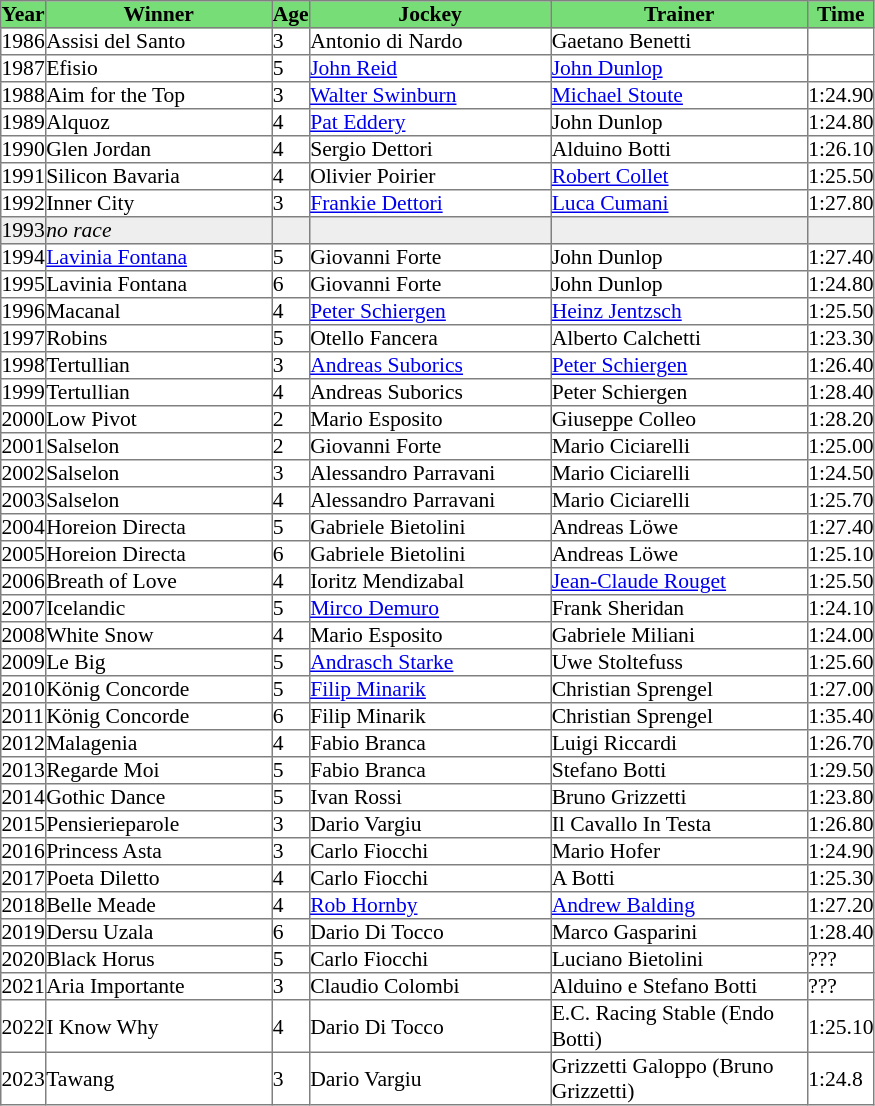<table class = "sortable" | border="1" cellpadding="0" style="border-collapse: collapse; font-size:90%">
<tr bgcolor="#77dd77" align="center">
<th>Year</th>
<th>Winner</th>
<th>Age</th>
<th>Jockey</th>
<th>Trainer</th>
<th>Time</th>
</tr>
<tr>
<td>1986</td>
<td width=150px>Assisi del Santo</td>
<td>3</td>
<td width=160px>Antonio di Nardo</td>
<td width=170px>Gaetano Benetti</td>
<td></td>
</tr>
<tr>
<td>1987</td>
<td>Efisio</td>
<td>5</td>
<td><a href='#'>John Reid</a></td>
<td><a href='#'>John Dunlop</a></td>
<td></td>
</tr>
<tr>
<td>1988</td>
<td>Aim for the Top</td>
<td>3</td>
<td><a href='#'>Walter Swinburn</a></td>
<td><a href='#'>Michael Stoute</a></td>
<td>1:24.90</td>
</tr>
<tr>
<td>1989</td>
<td>Alquoz</td>
<td>4</td>
<td><a href='#'>Pat Eddery</a></td>
<td>John Dunlop</td>
<td>1:24.80</td>
</tr>
<tr>
<td>1990</td>
<td>Glen Jordan</td>
<td>4</td>
<td>Sergio Dettori</td>
<td>Alduino Botti</td>
<td>1:26.10</td>
</tr>
<tr>
<td>1991</td>
<td>Silicon Bavaria</td>
<td>4</td>
<td>Olivier Poirier</td>
<td><a href='#'>Robert Collet</a></td>
<td>1:25.50</td>
</tr>
<tr>
<td>1992</td>
<td>Inner City</td>
<td>3</td>
<td><a href='#'>Frankie Dettori</a></td>
<td><a href='#'>Luca Cumani</a></td>
<td>1:27.80</td>
</tr>
<tr bgcolor="#eeeeee">
<td>1993</td>
<td><em>no race</em></td>
<td></td>
<td></td>
<td></td>
<td></td>
</tr>
<tr>
<td>1994</td>
<td><a href='#'>Lavinia Fontana</a></td>
<td>5</td>
<td>Giovanni Forte</td>
<td>John Dunlop</td>
<td>1:27.40</td>
</tr>
<tr>
<td>1995</td>
<td>Lavinia Fontana</td>
<td>6</td>
<td>Giovanni Forte</td>
<td>John Dunlop</td>
<td>1:24.80</td>
</tr>
<tr>
<td>1996</td>
<td>Macanal</td>
<td>4</td>
<td><a href='#'>Peter Schiergen</a></td>
<td><a href='#'>Heinz Jentzsch</a></td>
<td>1:25.50</td>
</tr>
<tr>
<td>1997</td>
<td>Robins</td>
<td>5</td>
<td>Otello Fancera</td>
<td>Alberto Calchetti</td>
<td>1:23.30</td>
</tr>
<tr>
<td>1998</td>
<td>Tertullian</td>
<td>3</td>
<td><a href='#'>Andreas Suborics</a></td>
<td><a href='#'>Peter Schiergen</a></td>
<td>1:26.40</td>
</tr>
<tr>
<td>1999</td>
<td>Tertullian</td>
<td>4</td>
<td>Andreas Suborics</td>
<td>Peter Schiergen</td>
<td>1:28.40</td>
</tr>
<tr>
<td>2000</td>
<td>Low Pivot</td>
<td>2</td>
<td>Mario Esposito</td>
<td>Giuseppe Colleo</td>
<td>1:28.20</td>
</tr>
<tr>
<td>2001</td>
<td>Salselon</td>
<td>2</td>
<td>Giovanni Forte</td>
<td>Mario Ciciarelli</td>
<td>1:25.00</td>
</tr>
<tr>
<td>2002</td>
<td>Salselon</td>
<td>3</td>
<td>Alessandro Parravani</td>
<td>Mario Ciciarelli</td>
<td>1:24.50</td>
</tr>
<tr>
<td>2003</td>
<td>Salselon</td>
<td>4</td>
<td>Alessandro Parravani</td>
<td>Mario Ciciarelli</td>
<td>1:25.70</td>
</tr>
<tr>
<td>2004</td>
<td>Horeion Directa</td>
<td>5</td>
<td>Gabriele Bietolini</td>
<td>Andreas Löwe</td>
<td>1:27.40</td>
</tr>
<tr>
<td>2005</td>
<td>Horeion Directa</td>
<td>6</td>
<td>Gabriele Bietolini</td>
<td>Andreas Löwe</td>
<td>1:25.10</td>
</tr>
<tr>
<td>2006</td>
<td>Breath of Love</td>
<td>4</td>
<td>Ioritz Mendizabal</td>
<td><a href='#'>Jean-Claude Rouget</a></td>
<td>1:25.50</td>
</tr>
<tr>
<td>2007</td>
<td>Icelandic</td>
<td>5</td>
<td><a href='#'>Mirco Demuro</a></td>
<td>Frank Sheridan</td>
<td>1:24.10</td>
</tr>
<tr>
<td>2008</td>
<td>White Snow</td>
<td>4</td>
<td>Mario Esposito</td>
<td>Gabriele Miliani</td>
<td>1:24.00</td>
</tr>
<tr>
<td>2009</td>
<td>Le Big</td>
<td>5</td>
<td><a href='#'>Andrasch Starke</a></td>
<td>Uwe Stoltefuss</td>
<td>1:25.60</td>
</tr>
<tr>
<td>2010</td>
<td>König Concorde</td>
<td>5</td>
<td><a href='#'>Filip Minarik</a></td>
<td>Christian Sprengel</td>
<td>1:27.00</td>
</tr>
<tr>
<td>2011</td>
<td>König Concorde</td>
<td>6</td>
<td>Filip Minarik</td>
<td>Christian Sprengel</td>
<td>1:35.40</td>
</tr>
<tr>
<td>2012</td>
<td>Malagenia</td>
<td>4</td>
<td>Fabio Branca</td>
<td>Luigi Riccardi</td>
<td>1:26.70</td>
</tr>
<tr>
<td>2013</td>
<td>Regarde Moi</td>
<td>5</td>
<td>Fabio Branca</td>
<td>Stefano Botti</td>
<td>1:29.50</td>
</tr>
<tr>
<td>2014</td>
<td>Gothic Dance</td>
<td>5</td>
<td>Ivan Rossi</td>
<td>Bruno Grizzetti</td>
<td>1:23.80</td>
</tr>
<tr>
<td>2015</td>
<td>Pensierieparole</td>
<td>3</td>
<td>Dario Vargiu</td>
<td>Il Cavallo In Testa</td>
<td>1:26.80</td>
</tr>
<tr>
<td>2016</td>
<td>Princess Asta</td>
<td>3</td>
<td>Carlo Fiocchi</td>
<td>Mario Hofer</td>
<td>1:24.90</td>
</tr>
<tr>
<td>2017</td>
<td>Poeta Diletto</td>
<td>4</td>
<td>Carlo Fiocchi</td>
<td>A Botti</td>
<td>1:25.30</td>
</tr>
<tr>
<td>2018</td>
<td>Belle Meade</td>
<td>4</td>
<td><a href='#'>Rob Hornby</a></td>
<td><a href='#'>Andrew Balding</a></td>
<td>1:27.20</td>
</tr>
<tr>
<td>2019</td>
<td>Dersu Uzala</td>
<td>6</td>
<td>Dario Di Tocco</td>
<td>Marco Gasparini</td>
<td>1:28.40</td>
</tr>
<tr>
<td>2020</td>
<td>Black Horus</td>
<td>5</td>
<td>Carlo Fiocchi</td>
<td>Luciano Bietolini</td>
<td>???</td>
</tr>
<tr>
<td>2021</td>
<td>Aria Importante</td>
<td>3</td>
<td>Claudio Colombi</td>
<td>Alduino e Stefano Botti</td>
<td>???</td>
</tr>
<tr>
<td>2022</td>
<td>I Know Why</td>
<td>4</td>
<td>Dario Di Tocco</td>
<td>E.C. Racing Stable (Endo Botti)</td>
<td>1:25.10</td>
</tr>
<tr>
<td>2023</td>
<td>Tawang</td>
<td>3</td>
<td>Dario Vargiu</td>
<td>Grizzetti Galoppo (Bruno Grizzetti)</td>
<td>1:24.8</td>
</tr>
</table>
